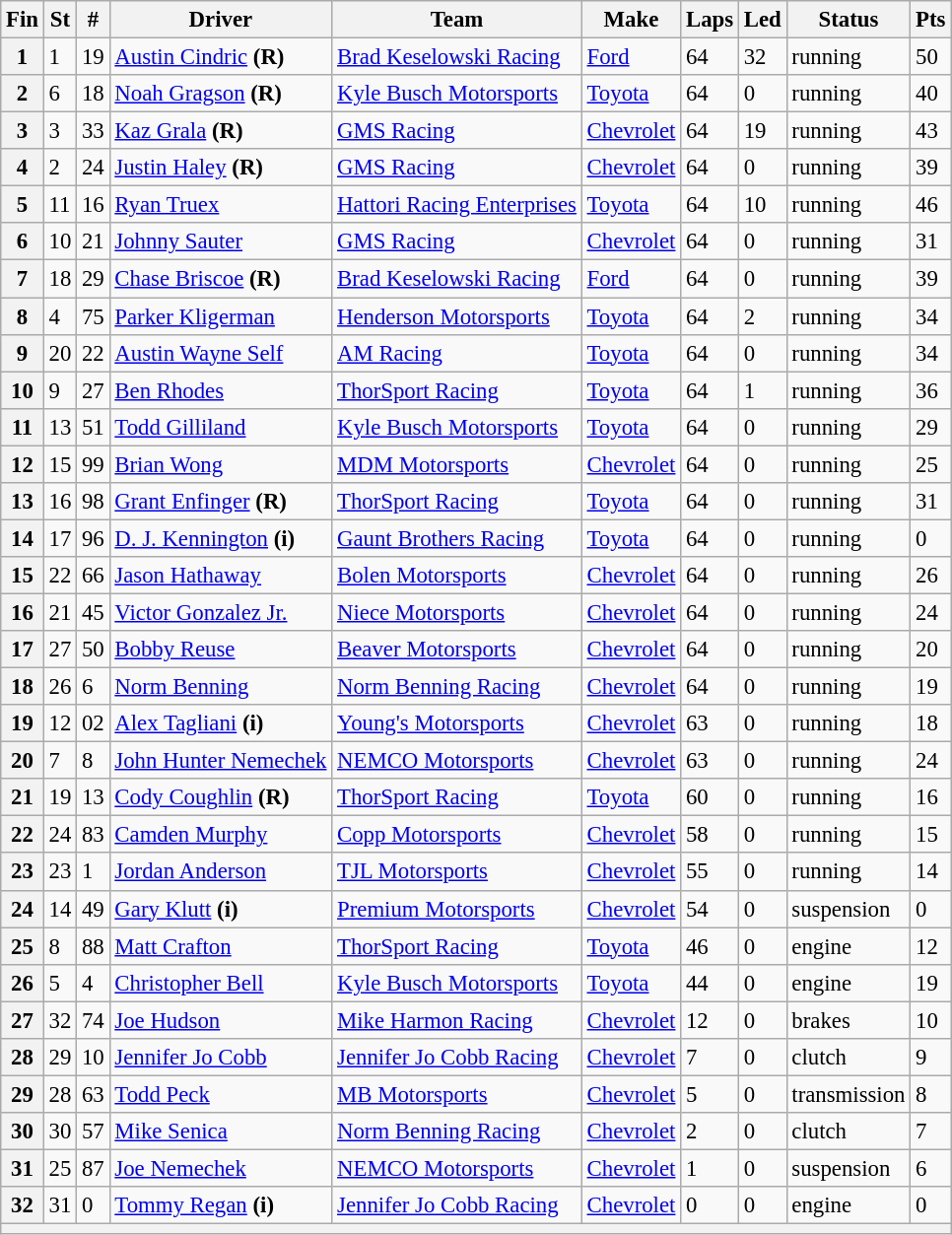<table class="wikitable" style="font-size:95%">
<tr>
<th>Fin</th>
<th>St</th>
<th>#</th>
<th>Driver</th>
<th>Team</th>
<th>Make</th>
<th>Laps</th>
<th>Led</th>
<th>Status</th>
<th>Pts</th>
</tr>
<tr>
<th>1</th>
<td>1</td>
<td>19</td>
<td><a href='#'>Austin Cindric</a> <strong>(R)</strong></td>
<td><a href='#'>Brad Keselowski Racing</a></td>
<td><a href='#'>Ford</a></td>
<td>64</td>
<td>32</td>
<td>running</td>
<td>50</td>
</tr>
<tr>
<th>2</th>
<td>6</td>
<td>18</td>
<td><a href='#'>Noah Gragson</a> <strong>(R)</strong></td>
<td><a href='#'>Kyle Busch Motorsports</a></td>
<td><a href='#'>Toyota</a></td>
<td>64</td>
<td>0</td>
<td>running</td>
<td>40</td>
</tr>
<tr>
<th>3</th>
<td>3</td>
<td>33</td>
<td><a href='#'>Kaz Grala</a> <strong>(R)</strong></td>
<td><a href='#'>GMS Racing</a></td>
<td><a href='#'>Chevrolet</a></td>
<td>64</td>
<td>19</td>
<td>running</td>
<td>43</td>
</tr>
<tr>
<th>4</th>
<td>2</td>
<td>24</td>
<td><a href='#'>Justin Haley</a> <strong>(R)</strong></td>
<td><a href='#'>GMS Racing</a></td>
<td><a href='#'>Chevrolet</a></td>
<td>64</td>
<td>0</td>
<td>running</td>
<td>39</td>
</tr>
<tr>
<th>5</th>
<td>11</td>
<td>16</td>
<td><a href='#'>Ryan Truex</a></td>
<td><a href='#'>Hattori Racing Enterprises</a></td>
<td><a href='#'>Toyota</a></td>
<td>64</td>
<td>10</td>
<td>running</td>
<td>46</td>
</tr>
<tr>
<th>6</th>
<td>10</td>
<td>21</td>
<td><a href='#'>Johnny Sauter</a></td>
<td><a href='#'>GMS Racing</a></td>
<td><a href='#'>Chevrolet</a></td>
<td>64</td>
<td>0</td>
<td>running</td>
<td>31</td>
</tr>
<tr>
<th>7</th>
<td>18</td>
<td>29</td>
<td><a href='#'>Chase Briscoe</a> <strong>(R)</strong></td>
<td><a href='#'>Brad Keselowski Racing</a></td>
<td><a href='#'>Ford</a></td>
<td>64</td>
<td>0</td>
<td>running</td>
<td>39</td>
</tr>
<tr>
<th>8</th>
<td>4</td>
<td>75</td>
<td><a href='#'>Parker Kligerman</a></td>
<td><a href='#'>Henderson Motorsports</a></td>
<td><a href='#'>Toyota</a></td>
<td>64</td>
<td>2</td>
<td>running</td>
<td>34</td>
</tr>
<tr>
<th>9</th>
<td>20</td>
<td>22</td>
<td><a href='#'>Austin Wayne Self</a></td>
<td><a href='#'>AM Racing</a></td>
<td><a href='#'>Toyota</a></td>
<td>64</td>
<td>0</td>
<td>running</td>
<td>34</td>
</tr>
<tr>
<th>10</th>
<td>9</td>
<td>27</td>
<td><a href='#'>Ben Rhodes</a></td>
<td><a href='#'>ThorSport Racing</a></td>
<td><a href='#'>Toyota</a></td>
<td>64</td>
<td>1</td>
<td>running</td>
<td>36</td>
</tr>
<tr>
<th>11</th>
<td>13</td>
<td>51</td>
<td><a href='#'>Todd Gilliland</a></td>
<td><a href='#'>Kyle Busch Motorsports</a></td>
<td><a href='#'>Toyota</a></td>
<td>64</td>
<td>0</td>
<td>running</td>
<td>29</td>
</tr>
<tr>
<th>12</th>
<td>15</td>
<td>99</td>
<td><a href='#'>Brian Wong</a></td>
<td><a href='#'>MDM Motorsports</a></td>
<td><a href='#'>Chevrolet</a></td>
<td>64</td>
<td>0</td>
<td>running</td>
<td>25</td>
</tr>
<tr>
<th>13</th>
<td>16</td>
<td>98</td>
<td><a href='#'>Grant Enfinger</a> <strong>(R)</strong></td>
<td><a href='#'>ThorSport Racing</a></td>
<td><a href='#'>Toyota</a></td>
<td>64</td>
<td>0</td>
<td>running</td>
<td>31</td>
</tr>
<tr>
<th>14</th>
<td>17</td>
<td>96</td>
<td><a href='#'>D. J. Kennington</a> <strong>(i)</strong></td>
<td><a href='#'>Gaunt Brothers Racing</a></td>
<td><a href='#'>Toyota</a></td>
<td>64</td>
<td>0</td>
<td>running</td>
<td>0</td>
</tr>
<tr>
<th>15</th>
<td>22</td>
<td>66</td>
<td><a href='#'>Jason Hathaway</a></td>
<td><a href='#'>Bolen Motorsports</a></td>
<td><a href='#'>Chevrolet</a></td>
<td>64</td>
<td>0</td>
<td>running</td>
<td>26</td>
</tr>
<tr>
<th>16</th>
<td>21</td>
<td>45</td>
<td><a href='#'>Victor Gonzalez Jr.</a></td>
<td><a href='#'>Niece Motorsports</a></td>
<td><a href='#'>Chevrolet</a></td>
<td>64</td>
<td>0</td>
<td>running</td>
<td>24</td>
</tr>
<tr>
<th>17</th>
<td>27</td>
<td>50</td>
<td><a href='#'>Bobby Reuse</a></td>
<td><a href='#'>Beaver Motorsports</a></td>
<td><a href='#'>Chevrolet</a></td>
<td>64</td>
<td>0</td>
<td>running</td>
<td>20</td>
</tr>
<tr>
<th>18</th>
<td>26</td>
<td>6</td>
<td><a href='#'>Norm Benning</a></td>
<td><a href='#'>Norm Benning Racing</a></td>
<td><a href='#'>Chevrolet</a></td>
<td>64</td>
<td>0</td>
<td>running</td>
<td>19</td>
</tr>
<tr>
<th>19</th>
<td>12</td>
<td>02</td>
<td><a href='#'>Alex Tagliani</a> <strong>(i)</strong></td>
<td><a href='#'>Young's Motorsports</a></td>
<td><a href='#'>Chevrolet</a></td>
<td>63</td>
<td>0</td>
<td>running</td>
<td>18</td>
</tr>
<tr>
<th>20</th>
<td>7</td>
<td>8</td>
<td><a href='#'>John Hunter Nemechek</a></td>
<td><a href='#'>NEMCO Motorsports</a></td>
<td><a href='#'>Chevrolet</a></td>
<td>63</td>
<td>0</td>
<td>running</td>
<td>24</td>
</tr>
<tr>
<th>21</th>
<td>19</td>
<td>13</td>
<td><a href='#'>Cody Coughlin</a> <strong>(R)</strong></td>
<td><a href='#'>ThorSport Racing</a></td>
<td><a href='#'>Toyota</a></td>
<td>60</td>
<td>0</td>
<td>running</td>
<td>16</td>
</tr>
<tr>
<th>22</th>
<td>24</td>
<td>83</td>
<td><a href='#'>Camden Murphy</a></td>
<td><a href='#'>Copp Motorsports</a></td>
<td><a href='#'>Chevrolet</a></td>
<td>58</td>
<td>0</td>
<td>running</td>
<td>15</td>
</tr>
<tr>
<th>23</th>
<td>23</td>
<td>1</td>
<td><a href='#'>Jordan Anderson</a></td>
<td><a href='#'>TJL Motorsports</a></td>
<td><a href='#'>Chevrolet</a></td>
<td>55</td>
<td>0</td>
<td>running</td>
<td>14</td>
</tr>
<tr>
<th>24</th>
<td>14</td>
<td>49</td>
<td><a href='#'>Gary Klutt</a> <strong>(i)</strong></td>
<td><a href='#'>Premium Motorsports</a></td>
<td><a href='#'>Chevrolet</a></td>
<td>54</td>
<td>0</td>
<td>suspension</td>
<td>0</td>
</tr>
<tr>
<th>25</th>
<td>8</td>
<td>88</td>
<td><a href='#'>Matt Crafton</a></td>
<td><a href='#'>ThorSport Racing</a></td>
<td><a href='#'>Toyota</a></td>
<td>46</td>
<td>0</td>
<td>engine</td>
<td>12</td>
</tr>
<tr>
<th>26</th>
<td>5</td>
<td>4</td>
<td><a href='#'>Christopher Bell</a></td>
<td><a href='#'>Kyle Busch Motorsports</a></td>
<td><a href='#'>Toyota</a></td>
<td>44</td>
<td>0</td>
<td>engine</td>
<td>19</td>
</tr>
<tr>
<th>27</th>
<td>32</td>
<td>74</td>
<td><a href='#'>Joe Hudson</a></td>
<td><a href='#'>Mike Harmon Racing</a></td>
<td><a href='#'>Chevrolet</a></td>
<td>12</td>
<td>0</td>
<td>brakes</td>
<td>10</td>
</tr>
<tr>
<th>28</th>
<td>29</td>
<td>10</td>
<td><a href='#'>Jennifer Jo Cobb</a></td>
<td><a href='#'>Jennifer Jo Cobb Racing</a></td>
<td><a href='#'>Chevrolet</a></td>
<td>7</td>
<td>0</td>
<td>clutch</td>
<td>9</td>
</tr>
<tr>
<th>29</th>
<td>28</td>
<td>63</td>
<td><a href='#'>Todd Peck</a></td>
<td><a href='#'>MB Motorsports</a></td>
<td><a href='#'>Chevrolet</a></td>
<td>5</td>
<td>0</td>
<td>transmission</td>
<td>8</td>
</tr>
<tr>
<th>30</th>
<td>30</td>
<td>57</td>
<td><a href='#'>Mike Senica</a></td>
<td><a href='#'>Norm Benning Racing</a></td>
<td><a href='#'>Chevrolet</a></td>
<td>2</td>
<td>0</td>
<td>clutch</td>
<td>7</td>
</tr>
<tr>
<th>31</th>
<td>25</td>
<td>87</td>
<td><a href='#'>Joe Nemechek</a></td>
<td><a href='#'>NEMCO Motorsports</a></td>
<td><a href='#'>Chevrolet</a></td>
<td>1</td>
<td>0</td>
<td>suspension</td>
<td>6</td>
</tr>
<tr>
<th>32</th>
<td>31</td>
<td>0</td>
<td><a href='#'>Tommy Regan</a> <strong>(i)</strong></td>
<td><a href='#'>Jennifer Jo Cobb Racing</a></td>
<td><a href='#'>Chevrolet</a></td>
<td>0</td>
<td>0</td>
<td>engine</td>
<td>0</td>
</tr>
<tr>
<th colspan="10"></th>
</tr>
</table>
